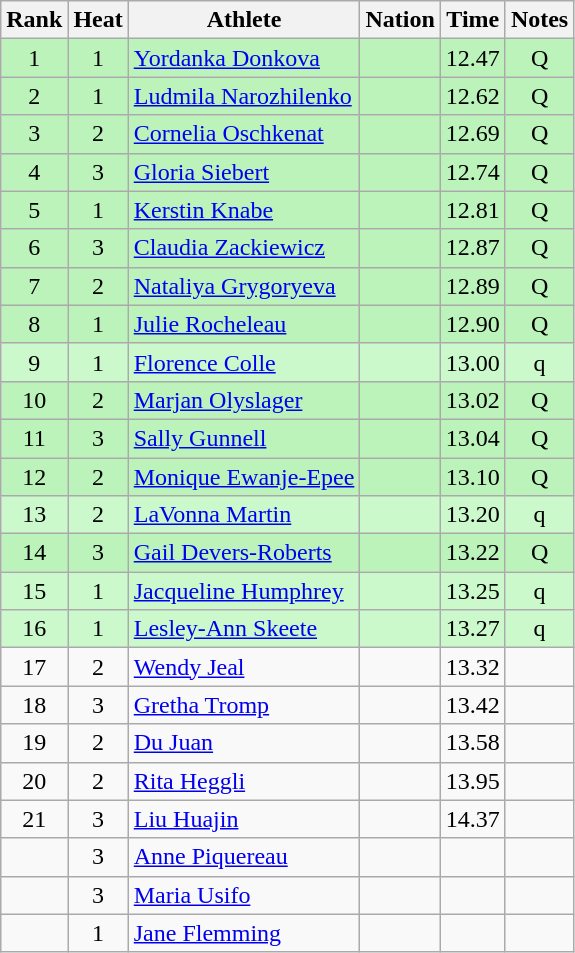<table class="wikitable sortable" style="text-align:center">
<tr>
<th>Rank</th>
<th>Heat</th>
<th>Athlete</th>
<th>Nation</th>
<th>Time</th>
<th>Notes</th>
</tr>
<tr bgcolor=bbf3bb>
<td>1</td>
<td>1</td>
<td align="left"><a href='#'>Yordanka Donkova</a></td>
<td align=left></td>
<td>12.47</td>
<td>Q</td>
</tr>
<tr bgcolor=bbf3bb>
<td>2</td>
<td>1</td>
<td align="left"><a href='#'>Ludmila Narozhilenko</a></td>
<td align=left></td>
<td>12.62</td>
<td>Q</td>
</tr>
<tr bgcolor=bbf3bb>
<td>3</td>
<td>2</td>
<td align="left"><a href='#'>Cornelia Oschkenat</a></td>
<td align=left></td>
<td>12.69</td>
<td>Q</td>
</tr>
<tr bgcolor=bbf3bb>
<td>4</td>
<td>3</td>
<td align="left"><a href='#'>Gloria Siebert</a></td>
<td align=left></td>
<td>12.74</td>
<td>Q</td>
</tr>
<tr bgcolor=bbf3bb>
<td>5</td>
<td>1</td>
<td align="left"><a href='#'>Kerstin Knabe</a></td>
<td align=left></td>
<td>12.81</td>
<td>Q</td>
</tr>
<tr bgcolor=bbf3bb>
<td>6</td>
<td>3</td>
<td align="left"><a href='#'>Claudia Zackiewicz</a></td>
<td align=left></td>
<td>12.87</td>
<td>Q</td>
</tr>
<tr bgcolor=bbf3bb>
<td>7</td>
<td>2</td>
<td align="left"><a href='#'>Nataliya Grygoryeva</a></td>
<td align=left></td>
<td>12.89</td>
<td>Q</td>
</tr>
<tr bgcolor=bbf3bb>
<td>8</td>
<td>1</td>
<td align="left"><a href='#'>Julie Rocheleau</a></td>
<td align=left></td>
<td>12.90</td>
<td>Q</td>
</tr>
<tr bgcolor=ccf9cc>
<td>9</td>
<td>1</td>
<td align="left"><a href='#'>Florence Colle</a></td>
<td align=left></td>
<td>13.00</td>
<td>q</td>
</tr>
<tr bgcolor=bbf3bb>
<td>10</td>
<td>2</td>
<td align="left"><a href='#'>Marjan Olyslager</a></td>
<td align=left></td>
<td>13.02</td>
<td>Q</td>
</tr>
<tr bgcolor=bbf3bb>
<td>11</td>
<td>3</td>
<td align="left"><a href='#'>Sally Gunnell</a></td>
<td align=left></td>
<td>13.04</td>
<td>Q</td>
</tr>
<tr bgcolor=bbf3bb>
<td>12</td>
<td>2</td>
<td align="left"><a href='#'>Monique Ewanje-Epee</a></td>
<td align=left></td>
<td>13.10</td>
<td>Q</td>
</tr>
<tr bgcolor=ccf9cc>
<td>13</td>
<td>2</td>
<td align="left"><a href='#'>LaVonna Martin</a></td>
<td align=left></td>
<td>13.20</td>
<td>q</td>
</tr>
<tr bgcolor=bbf3bb>
<td>14</td>
<td>3</td>
<td align="left"><a href='#'>Gail Devers-Roberts</a></td>
<td align=left></td>
<td>13.22</td>
<td>Q</td>
</tr>
<tr bgcolor=ccf9cc>
<td>15</td>
<td>1</td>
<td align="left"><a href='#'>Jacqueline Humphrey</a></td>
<td align=left></td>
<td>13.25</td>
<td>q</td>
</tr>
<tr bgcolor=ccf9cc>
<td>16</td>
<td>1</td>
<td align="left"><a href='#'>Lesley-Ann Skeete</a></td>
<td align=left></td>
<td>13.27</td>
<td>q</td>
</tr>
<tr>
<td>17</td>
<td>2</td>
<td align="left"><a href='#'>Wendy Jeal</a></td>
<td align=left></td>
<td>13.32</td>
<td></td>
</tr>
<tr>
<td>18</td>
<td>3</td>
<td align="left"><a href='#'>Gretha Tromp</a></td>
<td align=left></td>
<td>13.42</td>
<td></td>
</tr>
<tr>
<td>19</td>
<td>2</td>
<td align="left"><a href='#'>Du Juan</a></td>
<td align=left></td>
<td>13.58</td>
<td></td>
</tr>
<tr>
<td>20</td>
<td>2</td>
<td align="left"><a href='#'>Rita Heggli</a></td>
<td align=left></td>
<td>13.95</td>
<td></td>
</tr>
<tr>
<td>21</td>
<td>3</td>
<td align="left"><a href='#'>Liu Huajin</a></td>
<td align=left></td>
<td>14.37</td>
<td></td>
</tr>
<tr>
<td></td>
<td>3</td>
<td align="left"><a href='#'>Anne Piquereau</a></td>
<td align=left></td>
<td></td>
<td></td>
</tr>
<tr>
<td></td>
<td>3</td>
<td align="left"><a href='#'>Maria Usifo</a></td>
<td align=left></td>
<td></td>
<td></td>
</tr>
<tr>
<td></td>
<td>1</td>
<td align="left"><a href='#'>Jane Flemming</a></td>
<td align=left></td>
<td></td>
<td></td>
</tr>
</table>
